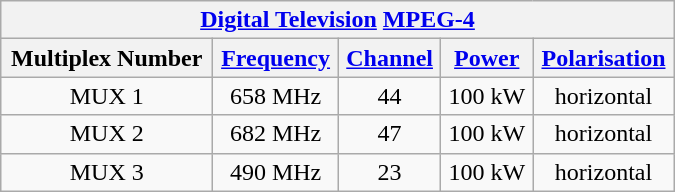<table class="wikitable" style="width: 450px;">
<tr>
<th colspan="5" align="center"><a href='#'>Digital Television</a> <a href='#'>MPEG-4</a></th>
</tr>
<tr>
<th>Multiplex Number</th>
<th><a href='#'>Frequency</a></th>
<th><a href='#'>Channel</a></th>
<th><a href='#'>Power</a></th>
<th><a href='#'>Polarisation</a></th>
</tr>
<tr align="center">
<td>MUX 1</td>
<td>658 MHz</td>
<td>44</td>
<td>100 kW</td>
<td>horizontal</td>
</tr>
<tr align="center">
<td>MUX 2</td>
<td>682 MHz</td>
<td>47</td>
<td>100 kW</td>
<td>horizontal</td>
</tr>
<tr align="center">
<td>MUX 3</td>
<td>490 MHz</td>
<td>23</td>
<td>100 kW</td>
<td>horizontal</td>
</tr>
</table>
